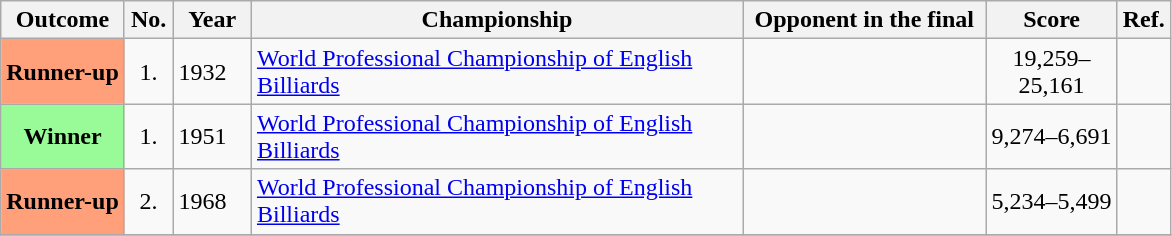<table class="sortable wikitable plainrowheaders">
<tr>
<th scope="col" width="75">Outcome</th>
<th scope="col" width="25">No.</th>
<th scope="col" width="45">Year</th>
<th scope="col" width="320">Championship</th>
<th scope="col" width="155">Opponent in the final</th>
<th scope="col" align="center" width="80">Score</th>
<th scope="col" class="unsortable" width="25">Ref.</th>
</tr>
<tr>
<th scope="row" style="background:#ffa07a;">Runner-up</th>
<td align="center">1.</td>
<td>1932</td>
<td><a href='#'>World Professional Championship of English Billiards</a></td>
<td></td>
<td align="center">19,259–25,161</td>
<td align="center"></td>
</tr>
<tr>
<th scope="row" style="background:#98FB98">Winner</th>
<td align="center">1.</td>
<td>1951</td>
<td><a href='#'>World Professional Championship of English Billiards</a></td>
<td></td>
<td align="center">9,274–6,691</td>
<td align="center"></td>
</tr>
<tr>
<th scope="row" style="background:#ffa07a;">Runner-up</th>
<td align="center">2.</td>
<td>1968</td>
<td><a href='#'>World Professional Championship of English Billiards</a></td>
<td></td>
<td align="center">5,234–5,499</td>
<td align="center"></td>
</tr>
<tr>
</tr>
</table>
